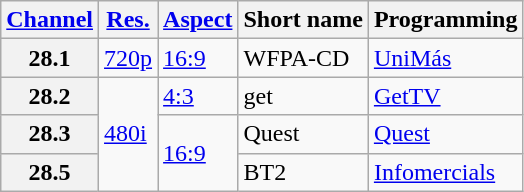<table class="wikitable">
<tr>
<th scope = "col"><a href='#'>Channel</a></th>
<th scope = "col"><a href='#'>Res.</a></th>
<th scope = "col"><a href='#'>Aspect</a></th>
<th scope = "col">Short name</th>
<th scope = "col">Programming</th>
</tr>
<tr>
<th scope = "row">28.1</th>
<td><a href='#'>720p</a></td>
<td><a href='#'>16:9</a></td>
<td>WFPA-CD</td>
<td><a href='#'>UniMás</a></td>
</tr>
<tr>
<th scope = "row">28.2</th>
<td rowspan="3"><a href='#'>480i</a></td>
<td><a href='#'>4:3</a></td>
<td>get</td>
<td><a href='#'>GetTV</a></td>
</tr>
<tr>
<th scope = "row">28.3</th>
<td rowspan="2"><a href='#'>16:9</a></td>
<td>Quest</td>
<td><a href='#'>Quest</a></td>
</tr>
<tr>
<th scope = "row">28.5</th>
<td>BT2</td>
<td><a href='#'>Infomercials</a></td>
</tr>
</table>
